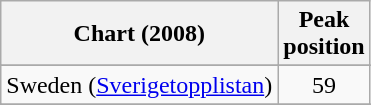<table class="wikitable sortable">
<tr>
<th>Chart (2008)</th>
<th>Peak<br>position</th>
</tr>
<tr>
</tr>
<tr>
<td>Sweden (<a href='#'>Sverigetopplistan</a>)</td>
<td align="center">59</td>
</tr>
<tr>
</tr>
<tr>
</tr>
<tr>
</tr>
<tr>
</tr>
</table>
